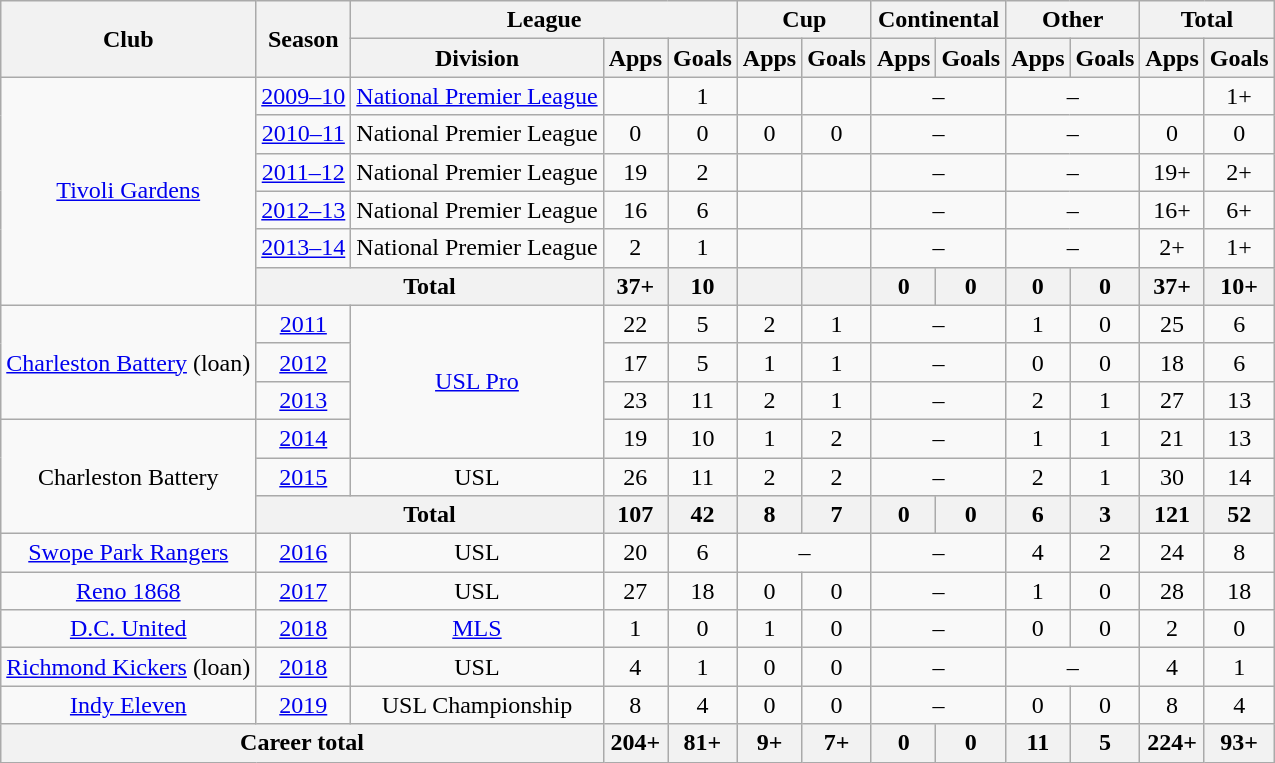<table class="wikitable" style="text-align: center;">
<tr>
<th rowspan=2>Club</th>
<th rowspan=2>Season</th>
<th colspan=3>League</th>
<th colspan=2>Cup</th>
<th colspan=2>Continental</th>
<th colspan=2>Other</th>
<th colspan=2>Total</th>
</tr>
<tr>
<th>Division</th>
<th>Apps</th>
<th>Goals</th>
<th>Apps</th>
<th>Goals</th>
<th>Apps</th>
<th>Goals</th>
<th>Apps</th>
<th>Goals</th>
<th>Apps</th>
<th>Goals</th>
</tr>
<tr>
<td rowspan=6><a href='#'>Tivoli Gardens</a></td>
<td><a href='#'>2009–10</a></td>
<td><a href='#'>National Premier League</a></td>
<td></td>
<td>1</td>
<td></td>
<td></td>
<td colspan=2>–</td>
<td colspan=2>–</td>
<td></td>
<td>1+</td>
</tr>
<tr>
<td><a href='#'>2010–11</a></td>
<td>National Premier League</td>
<td>0</td>
<td>0</td>
<td>0</td>
<td>0</td>
<td colspan=2>–</td>
<td colspan=2>–</td>
<td>0</td>
<td>0</td>
</tr>
<tr>
<td><a href='#'>2011–12</a></td>
<td>National Premier League</td>
<td>19</td>
<td>2</td>
<td></td>
<td></td>
<td colspan=2>–</td>
<td colspan=2>–</td>
<td>19+</td>
<td>2+</td>
</tr>
<tr>
<td><a href='#'>2012–13</a></td>
<td>National Premier League</td>
<td>16</td>
<td>6</td>
<td></td>
<td></td>
<td colspan=2>–</td>
<td colspan=2>–</td>
<td>16+</td>
<td>6+</td>
</tr>
<tr>
<td><a href='#'>2013–14</a></td>
<td>National Premier League</td>
<td>2</td>
<td>1</td>
<td></td>
<td></td>
<td colspan=2>–</td>
<td colspan=2>–</td>
<td>2+</td>
<td>1+</td>
</tr>
<tr>
<th colspan=2>Total</th>
<th>37+</th>
<th>10</th>
<th></th>
<th></th>
<th>0</th>
<th>0</th>
<th>0</th>
<th>0</th>
<th>37+</th>
<th>10+</th>
</tr>
<tr>
<td rowspan=3><a href='#'>Charleston Battery</a> (loan)</td>
<td><a href='#'>2011</a></td>
<td rowspan=4><a href='#'>USL Pro</a></td>
<td>22</td>
<td>5</td>
<td>2</td>
<td>1</td>
<td colspan=2>–</td>
<td>1</td>
<td>0</td>
<td>25</td>
<td>6</td>
</tr>
<tr>
<td><a href='#'>2012</a></td>
<td>17</td>
<td>5</td>
<td>1</td>
<td>1</td>
<td colspan=2>–</td>
<td>0</td>
<td>0</td>
<td>18</td>
<td>6</td>
</tr>
<tr>
<td><a href='#'>2013</a></td>
<td>23</td>
<td>11</td>
<td>2</td>
<td>1</td>
<td colspan=2>–</td>
<td>2</td>
<td>1</td>
<td>27</td>
<td>13</td>
</tr>
<tr>
<td rowspan=3>Charleston Battery</td>
<td><a href='#'>2014</a></td>
<td>19</td>
<td>10</td>
<td>1</td>
<td>2</td>
<td colspan=2>–</td>
<td>1</td>
<td>1</td>
<td>21</td>
<td>13</td>
</tr>
<tr>
<td><a href='#'>2015</a></td>
<td>USL</td>
<td>26</td>
<td>11</td>
<td>2</td>
<td>2</td>
<td colspan=2>–</td>
<td>2</td>
<td>1</td>
<td>30</td>
<td>14</td>
</tr>
<tr>
<th colspan=2>Total</th>
<th>107</th>
<th>42</th>
<th>8</th>
<th>7</th>
<th>0</th>
<th>0</th>
<th>6</th>
<th>3</th>
<th>121</th>
<th>52</th>
</tr>
<tr>
<td><a href='#'>Swope Park Rangers</a></td>
<td><a href='#'>2016</a></td>
<td>USL</td>
<td>20</td>
<td>6</td>
<td colspan=2>–</td>
<td colspan=2>–</td>
<td>4</td>
<td>2</td>
<td>24</td>
<td>8</td>
</tr>
<tr>
<td><a href='#'>Reno 1868</a></td>
<td><a href='#'>2017</a></td>
<td>USL</td>
<td>27</td>
<td>18</td>
<td>0</td>
<td>0</td>
<td colspan=2>–</td>
<td>1</td>
<td>0</td>
<td>28</td>
<td>18</td>
</tr>
<tr>
<td><a href='#'>D.C. United</a></td>
<td><a href='#'>2018</a></td>
<td><a href='#'>MLS</a></td>
<td>1</td>
<td>0</td>
<td>1</td>
<td>0</td>
<td colspan=2>–</td>
<td>0</td>
<td>0</td>
<td>2</td>
<td>0</td>
</tr>
<tr>
<td><a href='#'>Richmond Kickers</a> (loan)</td>
<td><a href='#'>2018</a></td>
<td>USL</td>
<td>4</td>
<td>1</td>
<td>0</td>
<td>0</td>
<td colspan=2>–</td>
<td colspan=2>–</td>
<td>4</td>
<td>1</td>
</tr>
<tr>
<td><a href='#'>Indy Eleven</a></td>
<td><a href='#'>2019</a></td>
<td>USL Championship</td>
<td>8</td>
<td>4</td>
<td>0</td>
<td>0</td>
<td colspan=2>–</td>
<td>0</td>
<td>0</td>
<td>8</td>
<td>4</td>
</tr>
<tr>
<th colspan=3>Career total</th>
<th>204+</th>
<th>81+</th>
<th>9+</th>
<th>7+</th>
<th>0</th>
<th>0</th>
<th>11</th>
<th>5</th>
<th>224+</th>
<th>93+</th>
</tr>
</table>
